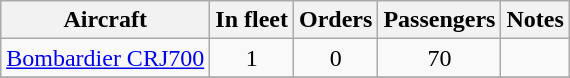<table class="wikitable" style="margin:1em auto;">
<tr>
<th>Aircraft</th>
<th>In fleet</th>
<th>Orders</th>
<th>Passengers</th>
<th>Notes</th>
</tr>
<tr>
<td><a href='#'>Bombardier CRJ700</a></td>
<td align="center">1</td>
<td align="center">0</td>
<td align="center">70</td>
<td></td>
</tr>
<tr>
</tr>
</table>
